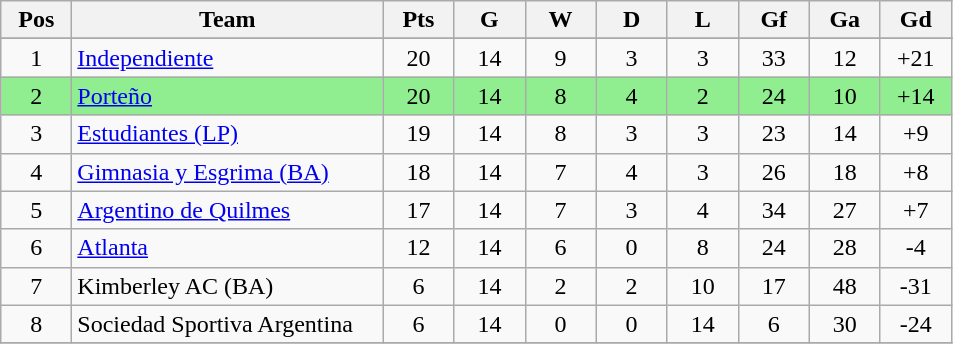<table class="wikitable" style="text-align:center">
<tr>
<th width=40px>Pos</th>
<th width=200px>Team</th>
<th width=40px>Pts</th>
<th width=40px>G</th>
<th width=40px>W</th>
<th width=40px>D</th>
<th width=40px>L</th>
<th width=40px>Gf</th>
<th width=40px>Ga</th>
<th width=40px>Gd</th>
</tr>
<tr bgcolor="lightgreen">
</tr>
<tr align=center>
<td>1</td>
<td align=left><a href='#'>Independiente</a></td>
<td>20</td>
<td>14</td>
<td>9</td>
<td>3</td>
<td>3</td>
<td>33</td>
<td>12</td>
<td>+21</td>
</tr>
<tr align=center bgcolor="lightgreen">
<td>2</td>
<td align=left><a href='#'>Porteño</a></td>
<td>20</td>
<td>14</td>
<td>8</td>
<td>4</td>
<td>2</td>
<td>24</td>
<td>10</td>
<td>+14</td>
</tr>
<tr align=center>
<td>3</td>
<td align=left><a href='#'>Estudiantes (LP)</a></td>
<td>19</td>
<td>14</td>
<td>8</td>
<td>3</td>
<td>3</td>
<td>23</td>
<td>14</td>
<td>+9</td>
</tr>
<tr align=center>
<td>4</td>
<td align=left><a href='#'>Gimnasia y Esgrima (BA)</a></td>
<td>18</td>
<td>14</td>
<td>7</td>
<td>4</td>
<td>3</td>
<td>26</td>
<td>18</td>
<td>+8</td>
</tr>
<tr align=center>
<td>5</td>
<td align=left><a href='#'>Argentino de Quilmes</a></td>
<td>17</td>
<td>14</td>
<td>7</td>
<td>3</td>
<td>4</td>
<td>34</td>
<td>27</td>
<td>+7</td>
</tr>
<tr align=center>
<td>6</td>
<td align=left><a href='#'>Atlanta</a></td>
<td>12</td>
<td>14</td>
<td>6</td>
<td>0</td>
<td>8</td>
<td>24</td>
<td>28</td>
<td>-4</td>
</tr>
<tr align=center>
<td>7</td>
<td align=left>Kimberley AC (BA)</td>
<td>6</td>
<td>14</td>
<td>2</td>
<td>2</td>
<td>10</td>
<td>17</td>
<td>48</td>
<td>-31</td>
</tr>
<tr align=center>
<td>8</td>
<td align=left>Sociedad Sportiva Argentina</td>
<td>6</td>
<td>14</td>
<td>0</td>
<td>0</td>
<td>14</td>
<td>6</td>
<td>30</td>
<td>-24</td>
</tr>
<tr>
</tr>
</table>
